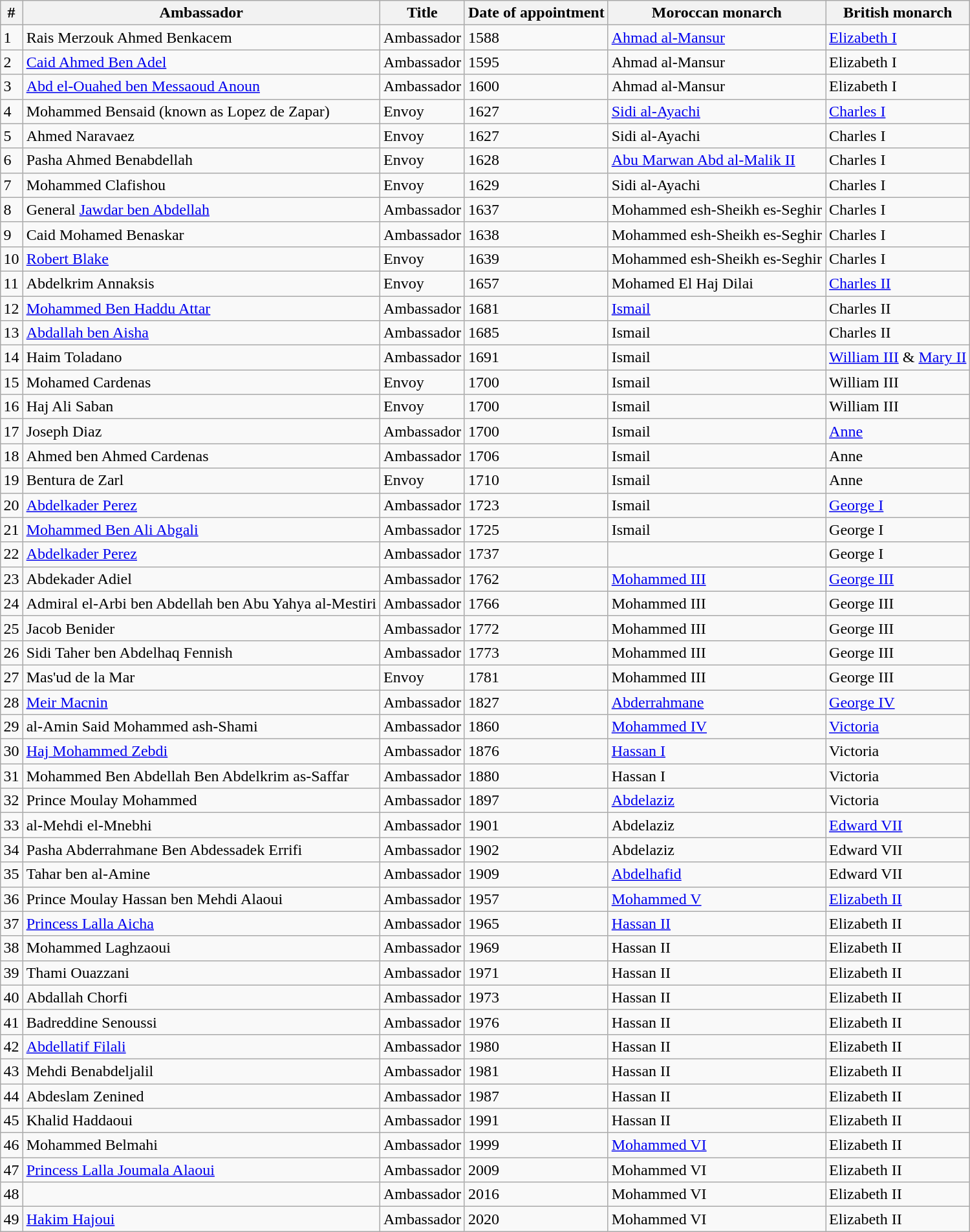<table class="wikitable sortable" style="margin:1em auto 1em auto;">
<tr>
<th scope="col">#</th>
<th scope="col">Ambassador</th>
<th scope="col">Title</th>
<th scope="col">Date of appointment</th>
<th scope="col">Moroccan monarch</th>
<th scope="col">British monarch</th>
</tr>
<tr>
<td>1</td>
<td>Rais Merzouk Ahmed Benkacem</td>
<td>Ambassador</td>
<td>1588</td>
<td><a href='#'>Ahmad al-Mansur</a></td>
<td><a href='#'>Elizabeth I</a></td>
</tr>
<tr>
<td>2</td>
<td><a href='#'>Caid Ahmed Ben Adel</a></td>
<td>Ambassador</td>
<td>1595</td>
<td>Ahmad al-Mansur</td>
<td>Elizabeth I</td>
</tr>
<tr>
<td>3</td>
<td><a href='#'>Abd el-Ouahed ben Messaoud Anoun</a></td>
<td>Ambassador</td>
<td>1600</td>
<td>Ahmad al-Mansur</td>
<td>Elizabeth I</td>
</tr>
<tr>
<td>4</td>
<td>Mohammed Bensaid (known as Lopez de Zapar)</td>
<td>Envoy</td>
<td>1627</td>
<td><a href='#'>Sidi al-Ayachi</a></td>
<td><a href='#'>Charles I</a></td>
</tr>
<tr>
<td>5</td>
<td>Ahmed Naravaez</td>
<td>Envoy</td>
<td>1627</td>
<td>Sidi al-Ayachi</td>
<td>Charles I</td>
</tr>
<tr>
<td>6</td>
<td>Pasha Ahmed Benabdellah</td>
<td>Envoy</td>
<td>1628</td>
<td><a href='#'>Abu Marwan Abd al-Malik II</a></td>
<td>Charles I</td>
</tr>
<tr>
<td>7</td>
<td>Mohammed Clafishou</td>
<td>Envoy</td>
<td>1629</td>
<td>Sidi al-Ayachi</td>
<td>Charles I</td>
</tr>
<tr>
<td>8</td>
<td>General <a href='#'>Jawdar ben Abdellah</a></td>
<td>Ambassador</td>
<td>1637</td>
<td>Mohammed esh-Sheikh es-Seghir</td>
<td>Charles I</td>
</tr>
<tr>
<td>9</td>
<td>Caid Mohamed Benaskar</td>
<td>Ambassador</td>
<td>1638</td>
<td>Mohammed esh-Sheikh es-Seghir</td>
<td>Charles I</td>
</tr>
<tr>
<td>10</td>
<td><a href='#'>Robert Blake</a></td>
<td>Envoy</td>
<td>1639</td>
<td>Mohammed esh-Sheikh es-Seghir</td>
<td>Charles I</td>
</tr>
<tr>
<td>11</td>
<td>Abdelkrim Annaksis</td>
<td>Envoy</td>
<td>1657</td>
<td>Mohamed El Haj Dilai</td>
<td><a href='#'>Charles II</a></td>
</tr>
<tr>
<td>12</td>
<td><a href='#'>Mohammed Ben Haddu Attar</a></td>
<td>Ambassador</td>
<td>1681</td>
<td><a href='#'>Ismail</a></td>
<td>Charles II</td>
</tr>
<tr>
<td>13</td>
<td><a href='#'>Abdallah ben Aisha</a></td>
<td>Ambassador</td>
<td>1685</td>
<td>Ismail</td>
<td>Charles II</td>
</tr>
<tr>
<td>14</td>
<td>Haim Toladano</td>
<td>Ambassador</td>
<td>1691</td>
<td>Ismail</td>
<td><a href='#'>William III</a> & <a href='#'>Mary II</a></td>
</tr>
<tr>
<td>15</td>
<td>Mohamed Cardenas</td>
<td>Envoy</td>
<td>1700</td>
<td>Ismail</td>
<td>William III</td>
</tr>
<tr>
<td>16</td>
<td>Haj Ali Saban</td>
<td>Envoy</td>
<td>1700</td>
<td>Ismail</td>
<td>William III</td>
</tr>
<tr>
<td>17</td>
<td>Joseph Diaz</td>
<td>Ambassador</td>
<td>1700</td>
<td>Ismail</td>
<td><a href='#'>Anne</a></td>
</tr>
<tr>
<td>18</td>
<td>Ahmed ben Ahmed Cardenas</td>
<td>Ambassador</td>
<td>1706</td>
<td>Ismail</td>
<td>Anne</td>
</tr>
<tr>
<td>19</td>
<td>Bentura de Zarl</td>
<td>Envoy</td>
<td>1710</td>
<td>Ismail</td>
<td>Anne</td>
</tr>
<tr>
<td>20</td>
<td><a href='#'>Abdelkader Perez</a></td>
<td>Ambassador</td>
<td>1723</td>
<td>Ismail</td>
<td><a href='#'>George I</a></td>
</tr>
<tr>
<td>21</td>
<td><a href='#'>Mohammed Ben Ali Abgali</a></td>
<td>Ambassador</td>
<td>1725</td>
<td>Ismail</td>
<td>George I</td>
</tr>
<tr>
<td>22</td>
<td><a href='#'>Abdelkader Perez</a></td>
<td>Ambassador</td>
<td>1737</td>
<td></td>
<td>George I</td>
</tr>
<tr>
<td>23</td>
<td>Abdekader Adiel</td>
<td>Ambassador</td>
<td>1762</td>
<td><a href='#'>Mohammed III</a></td>
<td><a href='#'>George III</a></td>
</tr>
<tr>
<td>24</td>
<td>Admiral el-Arbi ben Abdellah ben Abu Yahya al-Mestiri</td>
<td>Ambassador</td>
<td>1766</td>
<td>Mohammed III</td>
<td>George III</td>
</tr>
<tr>
<td>25</td>
<td>Jacob Benider</td>
<td>Ambassador</td>
<td>1772</td>
<td>Mohammed III</td>
<td>George III</td>
</tr>
<tr>
<td>26</td>
<td>Sidi Taher ben Abdelhaq Fennish</td>
<td>Ambassador</td>
<td>1773</td>
<td>Mohammed III</td>
<td>George III</td>
</tr>
<tr>
<td>27</td>
<td>Mas'ud de la Mar</td>
<td>Envoy</td>
<td>1781</td>
<td>Mohammed III</td>
<td>George III</td>
</tr>
<tr>
<td>28</td>
<td><a href='#'>Meir Macnin</a></td>
<td>Ambassador</td>
<td>1827</td>
<td><a href='#'>Abderrahmane</a></td>
<td><a href='#'>George IV</a></td>
</tr>
<tr>
<td>29</td>
<td>al-Amin Said Mohammed ash-Shami</td>
<td>Ambassador</td>
<td>1860</td>
<td><a href='#'>Mohammed IV</a></td>
<td><a href='#'>Victoria</a></td>
</tr>
<tr>
<td>30</td>
<td><a href='#'>Haj Mohammed Zebdi</a></td>
<td>Ambassador</td>
<td>1876</td>
<td><a href='#'>Hassan I</a></td>
<td>Victoria</td>
</tr>
<tr>
<td>31</td>
<td>Mohammed Ben Abdellah Ben Abdelkrim as-Saffar</td>
<td>Ambassador</td>
<td>1880</td>
<td>Hassan I</td>
<td>Victoria</td>
</tr>
<tr>
<td>32</td>
<td>Prince Moulay Mohammed</td>
<td>Ambassador</td>
<td>1897</td>
<td><a href='#'>Abdelaziz</a></td>
<td>Victoria</td>
</tr>
<tr>
<td>33</td>
<td>al-Mehdi el-Mnebhi</td>
<td>Ambassador</td>
<td>1901</td>
<td>Abdelaziz</td>
<td><a href='#'>Edward VII</a></td>
</tr>
<tr>
<td>34</td>
<td>Pasha Abderrahmane Ben Abdessadek Errifi</td>
<td>Ambassador</td>
<td>1902</td>
<td>Abdelaziz</td>
<td>Edward VII</td>
</tr>
<tr>
<td>35</td>
<td>Tahar ben al-Amine</td>
<td>Ambassador</td>
<td>1909</td>
<td><a href='#'>Abdelhafid</a></td>
<td>Edward VII</td>
</tr>
<tr>
<td>36</td>
<td>Prince Moulay Hassan ben Mehdi Alaoui</td>
<td>Ambassador</td>
<td>1957</td>
<td><a href='#'>Mohammed V</a></td>
<td><a href='#'>Elizabeth II</a></td>
</tr>
<tr>
<td>37</td>
<td><a href='#'>Princess Lalla Aicha</a></td>
<td>Ambassador</td>
<td>1965</td>
<td><a href='#'>Hassan II</a></td>
<td>Elizabeth II</td>
</tr>
<tr>
<td>38</td>
<td>Mohammed Laghzaoui</td>
<td>Ambassador</td>
<td>1969</td>
<td>Hassan II</td>
<td>Elizabeth II</td>
</tr>
<tr>
<td>39</td>
<td>Thami Ouazzani</td>
<td>Ambassador</td>
<td>1971</td>
<td>Hassan II</td>
<td>Elizabeth II</td>
</tr>
<tr>
<td>40</td>
<td>Abdallah Chorfi</td>
<td>Ambassador</td>
<td>1973</td>
<td>Hassan II</td>
<td>Elizabeth II</td>
</tr>
<tr>
<td>41</td>
<td>Badreddine Senoussi</td>
<td>Ambassador</td>
<td>1976</td>
<td>Hassan II</td>
<td>Elizabeth II</td>
</tr>
<tr>
<td>42</td>
<td><a href='#'>Abdellatif Filali</a></td>
<td>Ambassador</td>
<td>1980</td>
<td>Hassan II</td>
<td>Elizabeth II</td>
</tr>
<tr>
<td>43</td>
<td>Mehdi Benabdeljalil</td>
<td>Ambassador</td>
<td>1981</td>
<td>Hassan II</td>
<td>Elizabeth II</td>
</tr>
<tr>
<td>44</td>
<td>Abdeslam Zenined</td>
<td>Ambassador</td>
<td>1987</td>
<td>Hassan II</td>
<td>Elizabeth II</td>
</tr>
<tr>
<td>45</td>
<td>Khalid Haddaoui</td>
<td>Ambassador</td>
<td>1991</td>
<td>Hassan II</td>
<td>Elizabeth II</td>
</tr>
<tr>
<td>46</td>
<td>Mohammed Belmahi</td>
<td>Ambassador</td>
<td>1999</td>
<td><a href='#'>Mohammed VI</a></td>
<td>Elizabeth II</td>
</tr>
<tr>
<td>47</td>
<td><a href='#'>Princess Lalla Joumala Alaoui</a></td>
<td>Ambassador</td>
<td>2009</td>
<td>Mohammed VI</td>
<td>Elizabeth II</td>
</tr>
<tr>
<td>48</td>
<td></td>
<td>Ambassador</td>
<td>2016</td>
<td>Mohammed VI</td>
<td>Elizabeth II</td>
</tr>
<tr>
<td>49</td>
<td><a href='#'>Hakim Hajoui</a></td>
<td>Ambassador</td>
<td>2020</td>
<td>Mohammed VI</td>
<td>Elizabeth II</td>
</tr>
</table>
